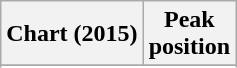<table class="wikitable plainrowheaders sortable" style="text-align:center;">
<tr>
<th scope="col">Chart (2015)</th>
<th scope="col">Peak<br>position</th>
</tr>
<tr>
</tr>
<tr>
</tr>
<tr>
</tr>
</table>
